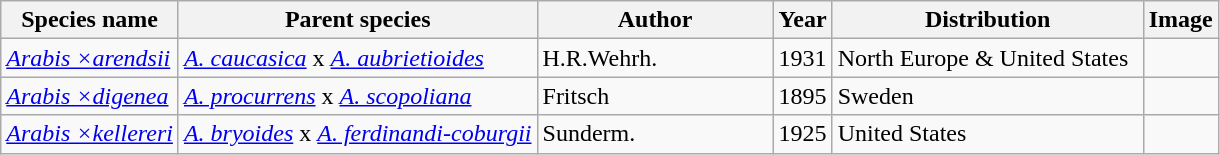<table class="wikitable sortable" style="text-align:left;">
<tr>
<th>Species name</th>
<th>Parent species</th>
<th width=150px>Author</th>
<th>Year</th>
<th width=200px class="unsortable">Distribution</th>
<th class="unsortable">Image</th>
</tr>
<tr>
<td><em><a href='#'>Arabis ×arendsii</a></em></td>
<td><em><a href='#'>A. caucasica</a></em> x <em><a href='#'>A. aubrietioides</a></em></td>
<td>H.R.Wehrh.</td>
<td style="text-align:center;">1931</td>
<td>North Europe & United States</td>
<td></td>
</tr>
<tr>
<td><em><a href='#'>Arabis ×digenea</a></em></td>
<td><em><a href='#'>A. procurrens</a></em> x <em><a href='#'>A. scopoliana</a></em></td>
<td>Fritsch</td>
<td style="text-align:center;">1895</td>
<td>Sweden</td>
<td></td>
</tr>
<tr>
<td><em><a href='#'>Arabis ×kellereri</a></em></td>
<td><em><a href='#'>A. bryoides</a></em> x <em><a href='#'>A. ferdinandi-coburgii</a></em></td>
<td>Sunderm.</td>
<td style="text-align:center;">1925</td>
<td>United States</td>
<td></td>
</tr>
</table>
